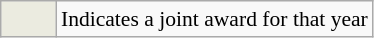<table class="wikitable" style="font-size:90%">
<tr>
<td bgcolor="#EBEBE0" width=30></td>
<td>Indicates a joint award for that year</td>
</tr>
</table>
